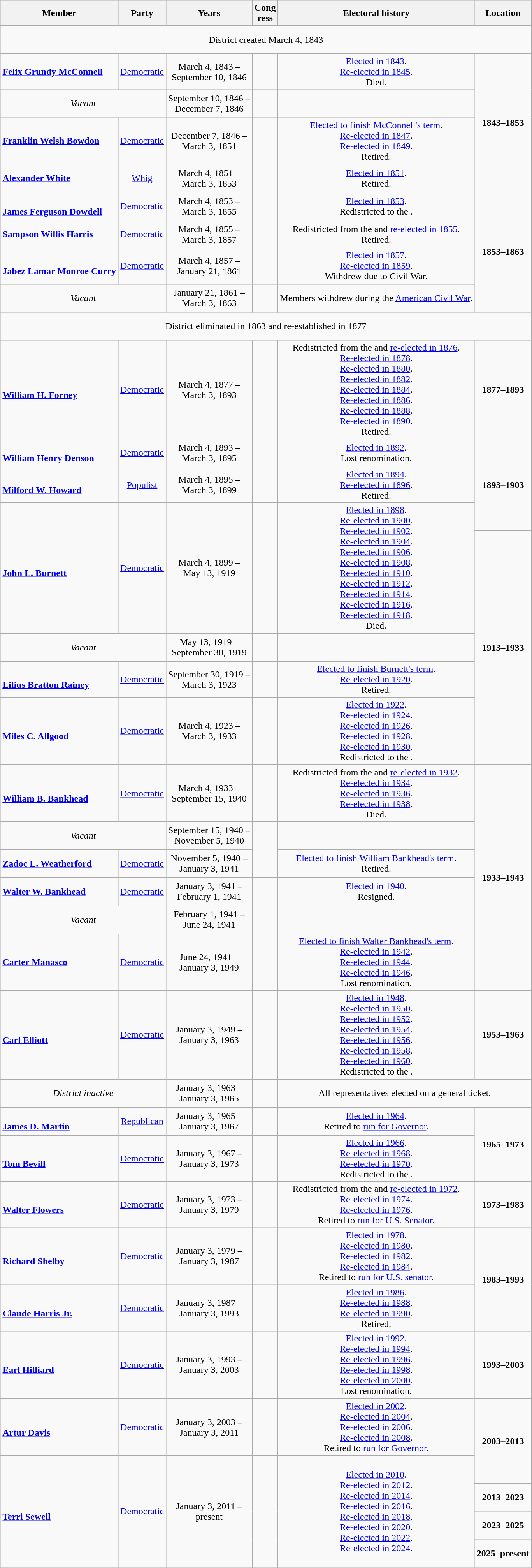<table class=wikitable style="text-align:center">
<tr>
<th>Member</th>
<th>Party</th>
<th>Years</th>
<th>Cong<br>ress</th>
<th>Electoral history</th>
<th>Location</th>
</tr>
<tr style="height:3em">
<td colspan=6>District created March 4, 1843</td>
</tr>
<tr style="height:3em">
<td align=left><strong><a href='#'>Felix Grundy McConnell</a></strong><br></td>
<td><a href='#'>Democratic</a></td>
<td nowrap>March 4, 1843 –<br>September 10, 1846</td>
<td></td>
<td><a href='#'>Elected in 1843</a>.<br><a href='#'>Re-elected in 1845</a>.<br>Died.</td>
<td rowspan=4><strong>1843–1853</strong><br></td>
</tr>
<tr style="height:3em">
<td colspan=2><em>Vacant</em></td>
<td nowrap>September 10, 1846 –<br>December 7, 1846</td>
<td></td>
</tr>
<tr style="height:3em">
<td align=left><strong><a href='#'>Franklin Welsh Bowdon</a></strong><br></td>
<td><a href='#'>Democratic</a></td>
<td nowrap>December 7, 1846 –<br>March 3, 1851</td>
<td></td>
<td><a href='#'>Elected to finish McConnell's term</a>.<br><a href='#'>Re-elected in 1847</a>.<br><a href='#'>Re-elected in 1849</a>.<br>Retired.</td>
</tr>
<tr style="height:3em">
<td align=left><strong><a href='#'>Alexander White</a></strong><br></td>
<td><a href='#'>Whig</a></td>
<td nowrap>March 4, 1851 –<br>March 3, 1853</td>
<td></td>
<td><a href='#'>Elected in 1851</a>.<br>Retired.</td>
</tr>
<tr style="height:3em">
<td align=left><br><strong><a href='#'>James Ferguson Dowdell</a></strong><br></td>
<td><a href='#'>Democratic</a></td>
<td nowrap>March 4, 1853 –<br>March 3, 1855</td>
<td></td>
<td><a href='#'>Elected in 1853</a>.<br>Redistricted to the .</td>
<td rowspan=4><strong>1853–1863</strong><br></td>
</tr>
<tr style="height:3em">
<td align=left><strong><a href='#'>Sampson Willis Harris</a></strong><br></td>
<td><a href='#'>Democratic</a></td>
<td nowrap>March 4, 1855 –<br>March 3, 1857</td>
<td></td>
<td>Redistricted from the  and <a href='#'>re-elected in 1855</a>.<br>Retired.</td>
</tr>
<tr style="height:3em">
<td align=left><br><strong><a href='#'>Jabez Lamar Monroe Curry</a></strong><br></td>
<td><a href='#'>Democratic</a></td>
<td nowrap>March 4, 1857 –<br>January 21, 1861</td>
<td></td>
<td><a href='#'>Elected in 1857</a>.<br><a href='#'>Re-elected in 1859</a>.<br>Withdrew due to Civil War.</td>
</tr>
<tr style="height:3em">
<td colspan=2><em>Vacant</em></td>
<td nowrap>January 21, 1861 –<br>March 3, 1863</td>
<td></td>
<td>Members withdrew during the <a href='#'>American Civil War</a>.</td>
</tr>
<tr style="height:3em">
<td colspan=6>District eliminated in 1863 and re-established in 1877</td>
</tr>
<tr style="height:3em">
<td align=left><br><strong><a href='#'>William H. Forney</a></strong><br></td>
<td><a href='#'>Democratic</a></td>
<td nowrap>March 4, 1877 –<br>March 3, 1893</td>
<td></td>
<td>Redistricted from the  and <a href='#'>re-elected in 1876</a>.<br><a href='#'>Re-elected in 1878</a>.<br><a href='#'>Re-elected in 1880</a>.<br><a href='#'>Re-elected in 1882</a>.<br><a href='#'>Re-elected in 1884</a>.<br><a href='#'>Re-elected in 1886</a>.<br><a href='#'>Re-elected in 1888</a>.<br><a href='#'>Re-elected in 1890</a>.<br>Retired.</td>
<td><strong>1877–1893</strong><br></td>
</tr>
<tr style="height:3em">
<td align=left><br><strong><a href='#'>William Henry Denson</a></strong><br></td>
<td><a href='#'>Democratic</a></td>
<td nowrap>March 4, 1893 –<br>March 3, 1895</td>
<td></td>
<td><a href='#'>Elected in 1892</a>.<br>Lost renomination.</td>
<td rowspan=3><strong>1893–1903</strong><br></td>
</tr>
<tr style="height:3em">
<td align=left><br><strong><a href='#'>Milford W. Howard</a></strong><br></td>
<td><a href='#'>Populist</a></td>
<td nowrap>March 4, 1895 –<br>March 3, 1899</td>
<td></td>
<td><a href='#'>Elected in 1894</a>.<br><a href='#'>Re-elected in 1896</a>.<br>Retired.</td>
</tr>
<tr style="height:3em">
<td align=left rowspan=2><br><strong><a href='#'>John L. Burnett</a></strong><br></td>
<td rowspan=2 ><a href='#'>Democratic</a></td>
<td rowspan=2 nowrap>March 4, 1899 –<br>May 13, 1919</td>
<td rowspan=2></td>
<td rowspan=2><a href='#'>Elected in 1898</a>.<br><a href='#'>Re-elected in 1900</a>.<br><a href='#'>Re-elected in 1902</a>.<br><a href='#'>Re-elected in 1904</a>.<br><a href='#'>Re-elected in 1906</a>.<br><a href='#'>Re-elected in 1908</a>.<br><a href='#'>Re-elected in 1910</a>.<br><a href='#'>Re-elected in 1912</a>.<br><a href='#'>Re-elected in 1914</a>.<br><a href='#'>Re-elected in 1916</a>.<br><a href='#'>Re-elected in 1918</a>.<br>Died.</td>
</tr>
<tr>
<td rowspan=4><strong>1913–1933</strong><br></td>
</tr>
<tr style="height:3em">
<td colspan=2><em>Vacant</em></td>
<td nowrap>May 13, 1919 –<br>September 30, 1919</td>
<td></td>
</tr>
<tr style="height:3em">
<td align=left><br><strong><a href='#'>Lilius Bratton Rainey</a></strong><br></td>
<td><a href='#'>Democratic</a></td>
<td nowrap>September 30, 1919 –<br>March 3, 1923</td>
<td></td>
<td><a href='#'>Elected to finish Burnett's term</a>.<br><a href='#'>Re-elected in 1920</a>.<br>Retired.</td>
</tr>
<tr style="height:3em">
<td align=left><br><strong><a href='#'>Miles C. Allgood</a></strong><br></td>
<td><a href='#'>Democratic</a></td>
<td nowrap>March 4, 1923 –<br>March 3, 1933</td>
<td></td>
<td><a href='#'>Elected in 1922</a>.<br><a href='#'>Re-elected in 1924</a>.<br><a href='#'>Re-elected in 1926</a>.<br><a href='#'>Re-elected in 1928</a>.<br><a href='#'>Re-elected in 1930</a>.<br>Redistricted to the .</td>
</tr>
<tr style="height:3em">
<td align=left><br><strong><a href='#'>William B. Bankhead</a></strong><br></td>
<td><a href='#'>Democratic</a></td>
<td nowrap>March 4, 1933 –<br>September 15, 1940</td>
<td></td>
<td>Redistricted from the  and <a href='#'>re-elected in 1932</a>.<br><a href='#'>Re-elected in 1934</a>.<br><a href='#'>Re-elected in 1936</a>.<br><a href='#'>Re-elected in 1938</a>.<br>Died.</td>
<td rowspan=6><strong>1933–1943</strong><br></td>
</tr>
<tr style="height:3em">
<td colspan=2><em>Vacant</em></td>
<td nowrap>September 15, 1940 –<br>November 5, 1940</td>
<td rowspan="2"></td>
</tr>
<tr style="height:3em">
<td align=left><strong><a href='#'>Zadoc L. Weatherford</a></strong><br></td>
<td><a href='#'>Democratic</a></td>
<td nowrap>November 5, 1940 –<br>January 3, 1941</td>
<td><a href='#'>Elected to finish William Bankhead's term</a>.<br>Retired.</td>
</tr>
<tr style="height:3em">
<td align=left><strong><a href='#'>Walter W. Bankhead</a></strong><br></td>
<td><a href='#'>Democratic</a></td>
<td nowrap>January 3, 1941 –<br>February 1, 1941</td>
<td rowspan="2"></td>
<td><a href='#'>Elected in 1940</a>.<br>Resigned.</td>
</tr>
<tr style="height:3em">
<td colspan=2><em>Vacant</em></td>
<td nowrap>February 1, 1941 –<br>June 24, 1941</td>
</tr>
<tr style="height:3em">
<td align=left><strong><a href='#'>Carter Manasco</a></strong><br></td>
<td><a href='#'>Democratic</a></td>
<td nowrap>June 24, 1941 –<br>January 3, 1949</td>
<td></td>
<td><a href='#'>Elected to finish Walter Bankhead's term</a>.<br><a href='#'>Re-elected in 1942</a>.<br><a href='#'>Re-elected in 1944</a>.<br><a href='#'>Re-elected in 1946</a>.<br>Lost renomination.</td>
</tr>
<tr style="height:3em">
<td align=left><br><strong><a href='#'>Carl Elliott</a></strong><br></td>
<td><a href='#'>Democratic</a></td>
<td nowrap>January 3, 1949 –<br>January 3, 1963</td>
<td></td>
<td><a href='#'>Elected in 1948</a>.<br><a href='#'>Re-elected in 1950</a>.<br><a href='#'>Re-elected in 1952</a>.<br><a href='#'>Re-elected in 1954</a>.<br><a href='#'>Re-elected in 1956</a>.<br><a href='#'>Re-elected in 1958</a>.<br><a href='#'>Re-elected in 1960</a>.<br>Redistricted to the .</td>
<td><strong>1953–1963</strong><br></td>
</tr>
<tr style="height:3em">
<td colspan=2><em>District inactive</em></td>
<td nowrap>January 3, 1963 –<br>January 3, 1965</td>
<td></td>
<td colspan=2>All representatives elected  on a general ticket.</td>
</tr>
<tr style="height:3em">
<td align=left><br><strong><a href='#'>James D. Martin</a></strong><br></td>
<td><a href='#'>Republican</a></td>
<td nowrap>January 3, 1965 –<br>January 3, 1967</td>
<td></td>
<td><a href='#'>Elected in 1964</a>.<br>Retired to <a href='#'>run for Governor</a>.</td>
<td rowspan=2><strong>1965–1973</strong><br></td>
</tr>
<tr style="height:3em">
<td align=left><br><strong><a href='#'>Tom Bevill</a></strong><br></td>
<td><a href='#'>Democratic</a></td>
<td nowrap>January 3, 1967 –<br>January 3, 1973</td>
<td></td>
<td><a href='#'>Elected in 1966</a>.<br><a href='#'>Re-elected in 1968</a>.<br><a href='#'>Re-elected in 1970</a>.<br>Redistricted to the .</td>
</tr>
<tr style="height:3em">
<td align=left><br><strong><a href='#'>Walter Flowers</a></strong><br></td>
<td><a href='#'>Democratic</a></td>
<td nowrap>January 3, 1973 –<br>January 3, 1979</td>
<td></td>
<td>Redistricted from the  and <a href='#'>re-elected in 1972</a>.<br><a href='#'>Re-elected in 1974</a>.<br><a href='#'>Re-elected in 1976</a>.<br>Retired to <a href='#'>run for U.S. Senator</a>.</td>
<td><strong>1973–1983</strong><br></td>
</tr>
<tr style="height:3em">
<td align=left><br><strong><a href='#'>Richard Shelby</a></strong><br></td>
<td><a href='#'>Democratic</a></td>
<td nowrap>January 3, 1979 –<br>January 3, 1987</td>
<td></td>
<td><a href='#'>Elected in 1978</a>.<br><a href='#'>Re-elected in 1980</a>.<br><a href='#'>Re-elected in 1982</a>.<br><a href='#'>Re-elected in 1984</a>.<br>Retired to <a href='#'>run for U.S. senator</a>.</td>
<td rowspan=2><strong>1983–1993</strong><br></td>
</tr>
<tr style="height:3em">
<td align=left><br><strong><a href='#'>Claude Harris Jr.</a></strong><br></td>
<td><a href='#'>Democratic</a></td>
<td nowrap>January 3, 1987 –<br>January 3, 1993</td>
<td></td>
<td><a href='#'>Elected in 1986</a>.<br><a href='#'>Re-elected in 1988</a>.<br><a href='#'>Re-elected in 1990</a>.<br>Retired.</td>
</tr>
<tr style="height:3em">
<td align=left><br><strong><a href='#'>Earl Hilliard</a></strong><br></td>
<td><a href='#'>Democratic</a></td>
<td nowrap>January 3, 1993 –<br>January 3, 2003</td>
<td></td>
<td><a href='#'>Elected in 1992</a>.<br><a href='#'>Re-elected in 1994</a>.<br><a href='#'>Re-elected in 1996</a>.<br><a href='#'>Re-elected in 1998</a>.<br><a href='#'>Re-elected in 2000</a>.<br>Lost renomination.</td>
<td><strong>1993–2003</strong><br></td>
</tr>
<tr style="height:3em">
<td align=left><br><strong><a href='#'>Artur Davis</a></strong><br></td>
<td><a href='#'>Democratic</a></td>
<td nowrap>January 3, 2003 –<br>January 3, 2011</td>
<td></td>
<td><a href='#'>Elected in 2002</a>.<br><a href='#'>Re-elected in 2004</a>.<br><a href='#'>Re-elected in 2006</a>.<br><a href='#'>Re-elected in 2008</a>.<br>Retired to <a href='#'>run for Governor</a>.</td>
<td rowspan=2><strong>2003–2013</strong><br></td>
</tr>
<tr style="height:3em">
<td rowspan=5 align=left><br><strong><a href='#'>Terri Sewell</a></strong><br></td>
<td rowspan=5 ><a href='#'>Democratic</a></td>
<td rowspan=5 nowrap>January 3, 2011 –<br>present</td>
<td rowspan=5></td>
<td rowspan=5><a href='#'>Elected in 2010</a>.<br><a href='#'>Re-elected in 2012</a>.<br><a href='#'>Re-elected in 2014</a>.<br><a href='#'>Re-elected in 2016</a>.<br><a href='#'>Re-elected in 2018</a>.<br><a href='#'>Re-elected in 2020</a>.<br><a href='#'>Re-elected in 2022</a>.<br><a href='#'>Re-elected in 2024</a>.</td>
</tr>
<tr style="height:3em">
<td><strong>2013–2023</strong><br></td>
</tr>
<tr style="height:3em">
<td><strong>2023–2025</strong><br></td>
</tr>
<tr style="height:3em">
<td><strong>2025–present</strong><br></td>
</tr>
</table>
